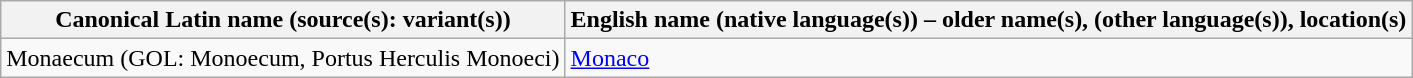<table class="wikitable">
<tr>
<th>Canonical Latin name (source(s): variant(s))</th>
<th>English name (native language(s)) – older name(s), (other language(s)), location(s)</th>
</tr>
<tr>
<td>Monaecum (GOL: Monoecum, Portus Herculis Monoeci)</td>
<td><a href='#'>Monaco</a></td>
</tr>
</table>
